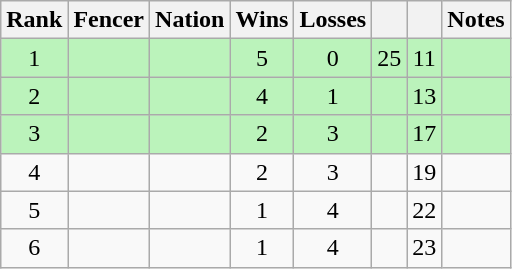<table class="wikitable sortable" style="text-align: center;">
<tr>
<th>Rank</th>
<th>Fencer</th>
<th>Nation</th>
<th>Wins</th>
<th>Losses</th>
<th></th>
<th></th>
<th>Notes</th>
</tr>
<tr style="background:#bbf3bb;">
<td>1</td>
<td align=left></td>
<td align=left></td>
<td>5</td>
<td>0</td>
<td>25</td>
<td>11</td>
<td></td>
</tr>
<tr style="background:#bbf3bb;">
<td>2</td>
<td align=left></td>
<td align=left></td>
<td>4</td>
<td>1</td>
<td></td>
<td>13</td>
<td></td>
</tr>
<tr style="background:#bbf3bb;">
<td>3</td>
<td align=left></td>
<td align=left></td>
<td>2</td>
<td>3</td>
<td></td>
<td>17</td>
<td></td>
</tr>
<tr>
<td>4</td>
<td align=left></td>
<td align=left></td>
<td>2</td>
<td>3</td>
<td></td>
<td>19</td>
<td></td>
</tr>
<tr>
<td>5</td>
<td align=left></td>
<td align=left></td>
<td>1</td>
<td>4</td>
<td></td>
<td>22</td>
<td></td>
</tr>
<tr>
<td>6</td>
<td align=left></td>
<td align=left></td>
<td>1</td>
<td>4</td>
<td></td>
<td>23</td>
<td></td>
</tr>
</table>
